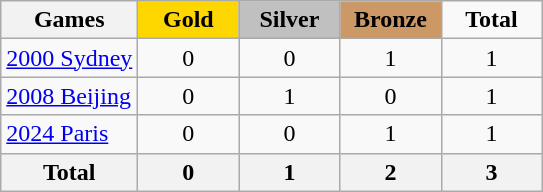<table class="wikitable">
<tr align=center>
<th>Games</th>
<td width=60 bgcolor=gold><strong>Gold</strong></td>
<td width=60 bgcolor=silver><strong>Silver</strong></td>
<td width=60 bgcolor=cc9966><strong>Bronze</strong></td>
<td width=60><strong>Total</strong></td>
</tr>
<tr align=center>
<td align=left><a href='#'>2000 Sydney</a></td>
<td>0</td>
<td>0</td>
<td>1</td>
<td>1</td>
</tr>
<tr align=center>
<td align=left><a href='#'>2008 Beijing</a></td>
<td>0</td>
<td>1</td>
<td>0</td>
<td>1</td>
</tr>
<tr align=center>
<td align=left><a href='#'>2024 Paris</a></td>
<td>0</td>
<td>0</td>
<td>1</td>
<td>1</td>
</tr>
<tr align=center>
<th>Total</th>
<th>0</th>
<th>1</th>
<th>2</th>
<th>3</th>
</tr>
</table>
